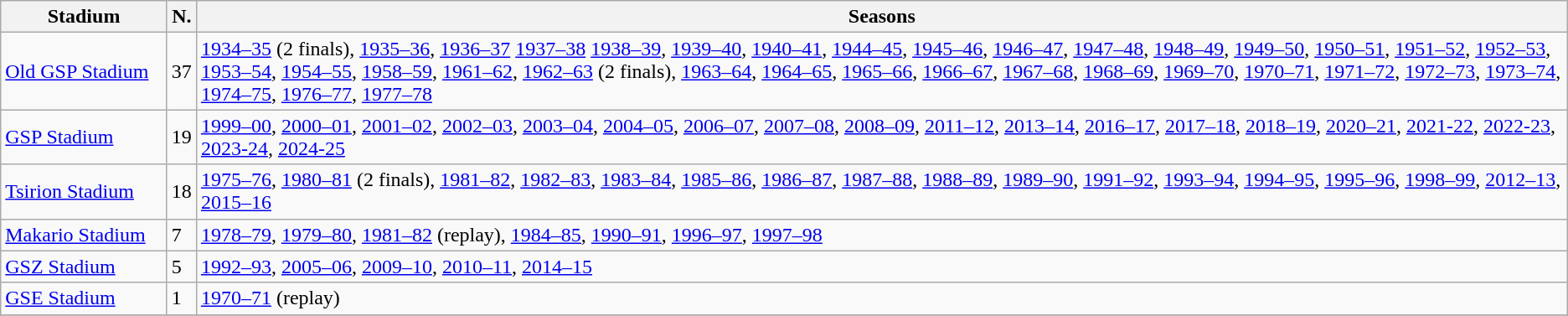<table class="wikitable" style="text-align:left style="font-size:90%">
<tr>
<th width="125">Stadium</th>
<th><span><strong>N.</strong></span></th>
<th>Seasons</th>
</tr>
<tr>
<td><a href='#'>Old GSP Stadium</a></td>
<td>37</td>
<td><a href='#'>1934–35</a> (2 finals), <a href='#'>1935–36</a>, <a href='#'>1936–37</a> <a href='#'>1937–38</a> <a href='#'>1938–39</a>, <a href='#'>1939–40</a>, <a href='#'>1940–41</a>, <a href='#'>1944–45</a>, <a href='#'>1945–46</a>, <a href='#'>1946–47</a>, <a href='#'>1947–48</a>, <a href='#'>1948–49</a>, <a href='#'>1949–50</a>, <a href='#'>1950–51</a>, <a href='#'>1951–52</a>, <a href='#'>1952–53</a>, <a href='#'>1953–54</a>, <a href='#'>1954–55</a>, <a href='#'>1958–59</a>, <a href='#'>1961–62</a>, <a href='#'>1962–63</a> (2 finals), <a href='#'>1963–64</a>, <a href='#'>1964–65</a>, <a href='#'>1965–66</a>, <a href='#'>1966–67</a>, <a href='#'>1967–68</a>, <a href='#'>1968–69</a>, <a href='#'>1969–70</a>, <a href='#'>1970–71</a>, <a href='#'>1971–72</a>, <a href='#'>1972–73</a>, <a href='#'>1973–74</a>, <a href='#'>1974–75</a>, <a href='#'>1976–77</a>, <a href='#'>1977–78</a></td>
</tr>
<tr>
<td><a href='#'>GSP Stadium</a></td>
<td>19</td>
<td><a href='#'>1999–00</a>, <a href='#'>2000–01</a>, <a href='#'>2001–02</a>, <a href='#'>2002–03</a>, <a href='#'>2003–04</a>, <a href='#'>2004–05</a>, <a href='#'>2006–07</a>, <a href='#'>2007–08</a>, <a href='#'>2008–09</a>, <a href='#'>2011–12</a>, <a href='#'>2013–14</a>, <a href='#'>2016–17</a>, <a href='#'>2017–18</a>, <a href='#'>2018–19</a>, <a href='#'>2020–21</a>, <a href='#'>2021-22</a>, <a href='#'>2022-23</a>, <a href='#'>2023-24</a>, <a href='#'>2024-25</a></td>
</tr>
<tr>
<td><a href='#'>Tsirion Stadium</a></td>
<td>18</td>
<td><a href='#'>1975–76</a>, <a href='#'>1980–81</a> (2 finals), <a href='#'>1981–82</a>, <a href='#'>1982–83</a>, <a href='#'>1983–84</a>, <a href='#'>1985–86</a>, <a href='#'>1986–87</a>, <a href='#'>1987–88</a>, <a href='#'>1988–89</a>, <a href='#'>1989–90</a>, <a href='#'>1991–92</a>, <a href='#'>1993–94</a>, <a href='#'>1994–95</a>, <a href='#'>1995–96</a>, <a href='#'>1998–99</a>, <a href='#'>2012–13</a>, <a href='#'>2015–16</a></td>
</tr>
<tr>
<td><a href='#'>Makario Stadium</a></td>
<td>7</td>
<td><a href='#'>1978–79</a>, <a href='#'>1979–80</a>, <a href='#'>1981–82</a> (replay), <a href='#'>1984–85</a>, <a href='#'>1990–91</a>, <a href='#'>1996–97</a>, <a href='#'>1997–98</a></td>
</tr>
<tr>
<td><a href='#'>GSZ Stadium</a></td>
<td>5</td>
<td><a href='#'>1992–93</a>, <a href='#'>2005–06</a>, <a href='#'>2009–10</a>, <a href='#'>2010–11</a>, <a href='#'>2014–15</a></td>
</tr>
<tr>
<td><a href='#'>GSE Stadium</a></td>
<td>1</td>
<td><a href='#'>1970–71</a> (replay)</td>
</tr>
<tr>
</tr>
</table>
